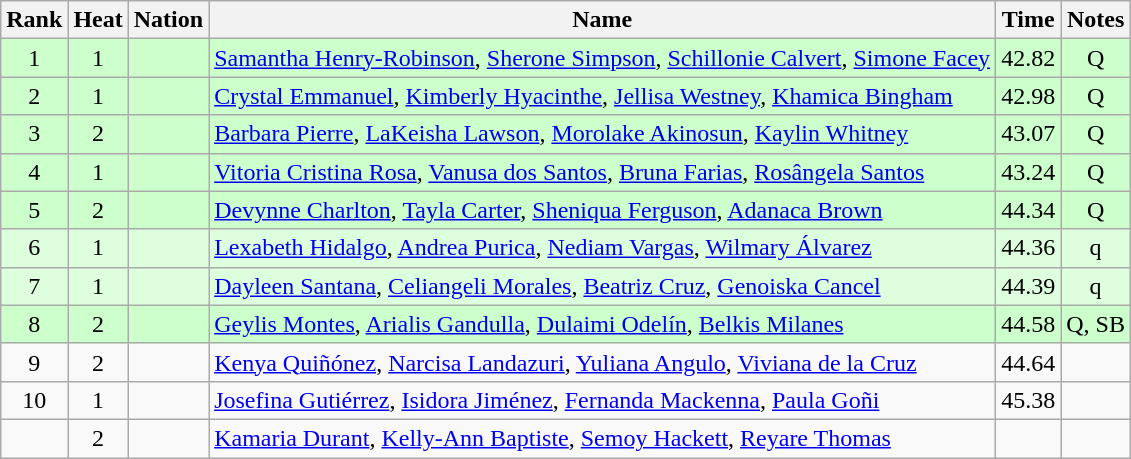<table class="wikitable sortable" style="text-align:center">
<tr>
<th>Rank</th>
<th>Heat</th>
<th>Nation</th>
<th>Name</th>
<th>Time</th>
<th>Notes</th>
</tr>
<tr bgcolor=ccffcc>
<td>1</td>
<td>1</td>
<td align=left></td>
<td align=left><a href='#'>Samantha Henry-Robinson</a>, <a href='#'>Sherone Simpson</a>, <a href='#'>Schillonie Calvert</a>, <a href='#'>Simone Facey</a></td>
<td>42.82</td>
<td>Q</td>
</tr>
<tr bgcolor=ccffcc>
<td>2</td>
<td>1</td>
<td align=left></td>
<td align=left><a href='#'>Crystal Emmanuel</a>, <a href='#'>Kimberly Hyacinthe</a>, <a href='#'>Jellisa Westney</a>, <a href='#'>Khamica Bingham</a></td>
<td>42.98</td>
<td>Q</td>
</tr>
<tr bgcolor=ccffcc>
<td>3</td>
<td>2</td>
<td align=left></td>
<td align=left><a href='#'>Barbara Pierre</a>, <a href='#'>LaKeisha Lawson</a>, <a href='#'>Morolake Akinosun</a>, <a href='#'>Kaylin Whitney</a></td>
<td>43.07</td>
<td>Q</td>
</tr>
<tr bgcolor=ccffcc>
<td>4</td>
<td>1</td>
<td align=left></td>
<td align=left><a href='#'>Vitoria Cristina Rosa</a>, <a href='#'>Vanusa dos Santos</a>, <a href='#'>Bruna Farias</a>, <a href='#'>Rosângela Santos</a></td>
<td>43.24</td>
<td>Q</td>
</tr>
<tr bgcolor=ccffcc>
<td>5</td>
<td>2</td>
<td align=left></td>
<td align=left><a href='#'>Devynne Charlton</a>, <a href='#'>Tayla Carter</a>, <a href='#'>Sheniqua Ferguson</a>, <a href='#'>Adanaca Brown</a></td>
<td>44.34</td>
<td>Q</td>
</tr>
<tr bgcolor=ddffdd>
<td>6</td>
<td>1</td>
<td align=left></td>
<td align=left><a href='#'>Lexabeth Hidalgo</a>, <a href='#'>Andrea Purica</a>, <a href='#'>Nediam Vargas</a>, <a href='#'>Wilmary Álvarez</a></td>
<td>44.36</td>
<td>q</td>
</tr>
<tr bgcolor=ddffdd>
<td>7</td>
<td>1</td>
<td align=left></td>
<td align=left><a href='#'>Dayleen Santana</a>, <a href='#'>Celiangeli Morales</a>, <a href='#'>Beatriz Cruz</a>, <a href='#'>Genoiska Cancel</a></td>
<td>44.39</td>
<td>q</td>
</tr>
<tr bgcolor=ccffcc>
<td>8</td>
<td>2</td>
<td align=left></td>
<td align=left><a href='#'>Geylis Montes</a>, <a href='#'>Arialis Gandulla</a>, <a href='#'>Dulaimi Odelín</a>, <a href='#'>Belkis Milanes</a></td>
<td>44.58</td>
<td>Q, SB</td>
</tr>
<tr>
<td>9</td>
<td>2</td>
<td align=left></td>
<td align=left><a href='#'>Kenya Quiñónez</a>, <a href='#'>Narcisa Landazuri</a>, <a href='#'>Yuliana Angulo</a>, <a href='#'>Viviana de la Cruz</a></td>
<td>44.64</td>
<td></td>
</tr>
<tr>
<td>10</td>
<td>1</td>
<td align=left></td>
<td align=left><a href='#'>Josefina Gutiérrez</a>, <a href='#'>Isidora Jiménez</a>, <a href='#'>Fernanda Mackenna</a>, <a href='#'>Paula Goñi</a></td>
<td>45.38</td>
<td></td>
</tr>
<tr>
<td></td>
<td>2</td>
<td align=left></td>
<td align=left><a href='#'>Kamaria Durant</a>, <a href='#'>Kelly-Ann Baptiste</a>, <a href='#'>Semoy Hackett</a>, <a href='#'>Reyare Thomas</a></td>
<td></td>
<td></td>
</tr>
</table>
